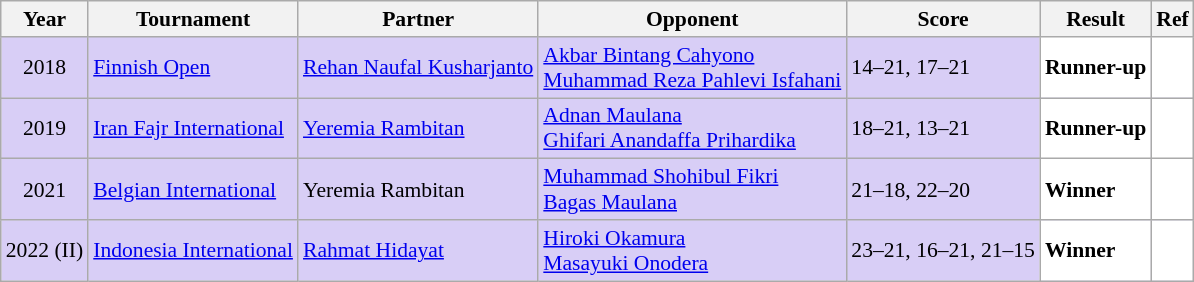<table class="sortable wikitable" style="font-size: 90%">
<tr>
<th>Year</th>
<th>Tournament</th>
<th>Partner</th>
<th>Opponent</th>
<th>Score</th>
<th>Result</th>
<th>Ref</th>
</tr>
<tr style="background:#D8CEF6">
<td align="center">2018</td>
<td align="left"><a href='#'>Finnish Open</a></td>
<td align="left"> <a href='#'>Rehan Naufal Kusharjanto</a></td>
<td align="left"> <a href='#'>Akbar Bintang Cahyono</a><br> <a href='#'>Muhammad Reza Pahlevi Isfahani</a></td>
<td align="left">14–21, 17–21</td>
<td style="text-align:left; background:white"> <strong>Runner-up</strong></td>
<td style="text-align:center; background:white"></td>
</tr>
<tr style="background:#D8CEF6">
<td align="center">2019</td>
<td align="left"><a href='#'>Iran Fajr International</a></td>
<td align="left"> <a href='#'>Yeremia Rambitan</a></td>
<td align="left"> <a href='#'>Adnan Maulana</a><br> <a href='#'>Ghifari Anandaffa Prihardika</a></td>
<td align="left">18–21, 13–21</td>
<td style="text-align:left; background:white"> <strong>Runner-up</strong></td>
<td style="text-align:center; background:white"></td>
</tr>
<tr style="background:#D8CEF6">
<td align="center">2021</td>
<td align="left"><a href='#'>Belgian International</a></td>
<td align="left"> Yeremia Rambitan</td>
<td align="left"> <a href='#'>Muhammad Shohibul Fikri</a><br> <a href='#'>Bagas Maulana</a></td>
<td align="left">21–18, 22–20</td>
<td style="text-align:left; background:white"> <strong>Winner</strong></td>
<td style="text-align:center; background:white"></td>
</tr>
<tr style="background:#D8CEF6">
<td align="center">2022 (II)</td>
<td align="left"><a href='#'>Indonesia International</a></td>
<td align="left"> <a href='#'>Rahmat Hidayat</a></td>
<td align="left"> <a href='#'>Hiroki Okamura</a><br> <a href='#'>Masayuki Onodera</a></td>
<td align="left">23–21, 16–21, 21–15</td>
<td style="text-align: left; background:white"> <strong>Winner</strong></td>
<td style="text-align:center; background:white"></td>
</tr>
</table>
